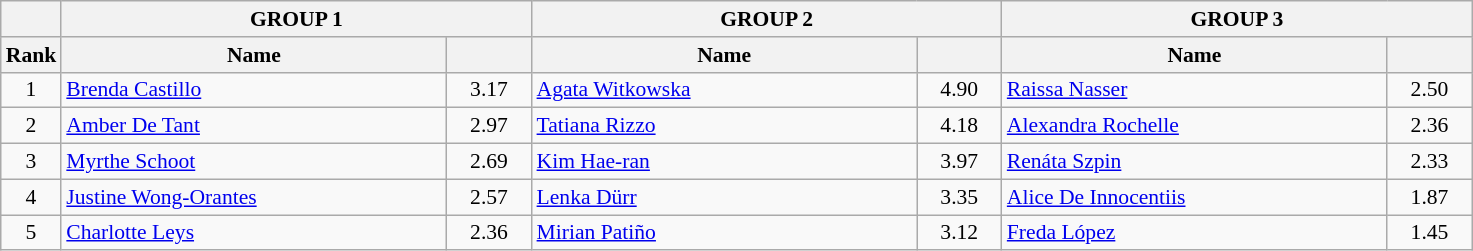<table class="wikitable" style="font-size:90%">
<tr>
<th></th>
<th colspan="2">GROUP 1</th>
<th colspan="2">GROUP 2</th>
<th colspan="2">GROUP 3</th>
</tr>
<tr>
<th width=30>Rank</th>
<th width=250>Name</th>
<th width=50></th>
<th width=250>Name</th>
<th width=50></th>
<th width=250>Name</th>
<th width=50></th>
</tr>
<tr>
<td align=center>1</td>
<td> <a href='#'>Brenda Castillo</a></td>
<td align=center>3.17</td>
<td> <a href='#'>Agata Witkowska</a></td>
<td align=center>4.90</td>
<td> <a href='#'>Raissa Nasser</a></td>
<td align=center>2.50</td>
</tr>
<tr>
<td align=center>2</td>
<td> <a href='#'>Amber De Tant</a></td>
<td align=center>2.97</td>
<td> <a href='#'>Tatiana Rizzo</a></td>
<td align=center>4.18</td>
<td> <a href='#'>Alexandra Rochelle</a></td>
<td align=center>2.36</td>
</tr>
<tr>
<td align=center>3</td>
<td> <a href='#'>Myrthe Schoot</a></td>
<td align=center>2.69</td>
<td> <a href='#'>Kim Hae-ran</a></td>
<td align=center>3.97</td>
<td> <a href='#'>Renáta Szpin</a></td>
<td align=center>2.33</td>
</tr>
<tr>
<td align=center>4</td>
<td> <a href='#'>Justine Wong-Orantes</a></td>
<td align=center>2.57</td>
<td> <a href='#'>Lenka Dürr</a></td>
<td align=center>3.35</td>
<td> <a href='#'>Alice De Innocentiis</a></td>
<td align=center>1.87</td>
</tr>
<tr>
<td align=center>5</td>
<td> <a href='#'>Charlotte Leys</a></td>
<td align=center>2.36</td>
<td> <a href='#'>Mirian Patiño</a></td>
<td align=center>3.12</td>
<td> <a href='#'>Freda López</a></td>
<td align=center>1.45</td>
</tr>
</table>
